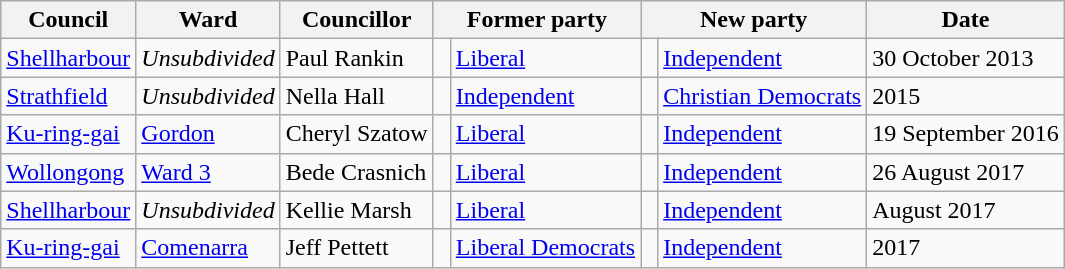<table class="wikitable sortable">
<tr>
<th>Council</th>
<th>Ward</th>
<th>Councillor</th>
<th colspan="2">Former party</th>
<th colspan="2">New party</th>
<th>Date</th>
</tr>
<tr>
<td><a href='#'>Shellharbour</a></td>
<td><em>Unsubdivided</em></td>
<td>Paul Rankin</td>
<td> </td>
<td><a href='#'>Liberal</a></td>
<td> </td>
<td><a href='#'>Independent</a></td>
<td>30 October 2013</td>
</tr>
<tr>
<td><a href='#'>Strathfield</a></td>
<td><em>Unsubdivided</em></td>
<td>Nella Hall</td>
<td> </td>
<td><a href='#'>Independent</a></td>
<td> </td>
<td><a href='#'>Christian Democrats</a></td>
<td>2015</td>
</tr>
<tr>
<td><a href='#'>Ku-ring-gai</a></td>
<td><a href='#'>Gordon</a></td>
<td>Cheryl Szatow</td>
<td> </td>
<td><a href='#'>Liberal</a></td>
<td> </td>
<td><a href='#'>Independent</a></td>
<td>19 September 2016</td>
</tr>
<tr>
<td><a href='#'>Wollongong</a></td>
<td><a href='#'>Ward 3</a></td>
<td>Bede Crasnich</td>
<td> </td>
<td><a href='#'>Liberal</a></td>
<td> </td>
<td><a href='#'>Independent</a></td>
<td>26 August 2017</td>
</tr>
<tr>
<td><a href='#'>Shellharbour</a></td>
<td><em>Unsubdivided</em></td>
<td>Kellie Marsh</td>
<td> </td>
<td><a href='#'>Liberal</a></td>
<td> </td>
<td><a href='#'>Independent</a></td>
<td>August 2017</td>
</tr>
<tr>
<td><a href='#'>Ku-ring-gai</a></td>
<td><a href='#'>Comenarra</a></td>
<td>Jeff Pettett</td>
<td> </td>
<td><a href='#'>Liberal Democrats</a></td>
<td> </td>
<td><a href='#'>Independent</a></td>
<td>2017</td>
</tr>
</table>
